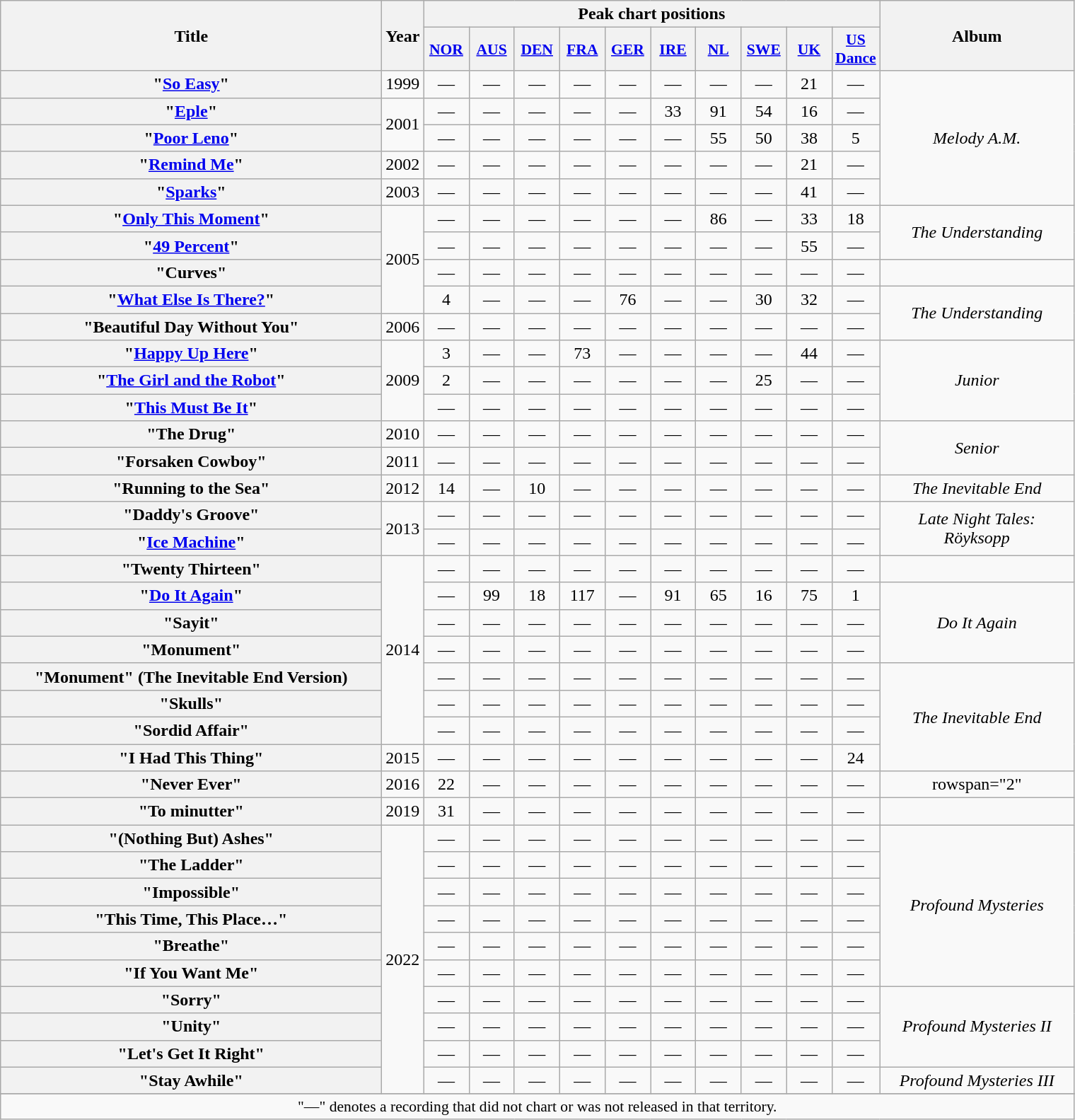<table class="wikitable plainrowheaders" style="text-align:center;">
<tr>
<th scope="col" rowspan="2" style="width:22em;">Title</th>
<th scope="col" rowspan="2" style="width:1em;">Year</th>
<th scope="col" colspan="10">Peak chart positions</th>
<th scope="col" rowspan="2" style="width:11em;">Album</th>
</tr>
<tr>
<th scope="col" style="width:2.5em;font-size:90%;"><a href='#'>NOR</a><br></th>
<th scope="col" style="width:2.5em;font-size:90%;"><a href='#'>AUS</a><br></th>
<th scope="col" style="width:2.5em;font-size:90%;"><a href='#'>DEN</a><br></th>
<th scope="col" style="width:2.5em;font-size:90%;"><a href='#'>FRA</a><br></th>
<th scope="col" style="width:2.5em;font-size:90%;"><a href='#'>GER</a><br></th>
<th scope="col" style="width:2.5em;font-size:90%;"><a href='#'>IRE</a><br></th>
<th scope="col" style="width:2.5em;font-size:90%;"><a href='#'>NL</a><br></th>
<th scope="col" style="width:2.5em;font-size:90%;"><a href='#'>SWE</a><br></th>
<th scope="col" style="width:2.5em;font-size:90%;"><a href='#'>UK</a><br></th>
<th scope="col" style="width:2.5em;font-size:90%;"><a href='#'>US Dance</a><br></th>
</tr>
<tr>
<th scope="row">"<a href='#'>So Easy</a>"</th>
<td>1999</td>
<td>—</td>
<td>—</td>
<td>—</td>
<td>—</td>
<td>—</td>
<td>—</td>
<td>—</td>
<td>—</td>
<td>21</td>
<td>—</td>
<td rowspan="5"><em>Melody A.M.</em></td>
</tr>
<tr>
<th scope="row">"<a href='#'>Eple</a>"</th>
<td rowspan="2">2001</td>
<td>—</td>
<td>—</td>
<td>—</td>
<td>—</td>
<td>—</td>
<td>33</td>
<td>91</td>
<td>54</td>
<td>16</td>
<td>—</td>
</tr>
<tr>
<th scope="row">"<a href='#'>Poor Leno</a>"</th>
<td>—</td>
<td>—</td>
<td>—</td>
<td>—</td>
<td>—</td>
<td>—</td>
<td>55</td>
<td>50</td>
<td>38</td>
<td>5</td>
</tr>
<tr>
<th scope="row">"<a href='#'>Remind Me</a>"</th>
<td>2002</td>
<td>—</td>
<td>—</td>
<td>—</td>
<td>—</td>
<td>—</td>
<td>—</td>
<td>—</td>
<td>—</td>
<td>21</td>
<td>—</td>
</tr>
<tr>
<th scope="row">"<a href='#'>Sparks</a>"</th>
<td>2003</td>
<td>—</td>
<td>—</td>
<td>—</td>
<td>—</td>
<td>—</td>
<td>—</td>
<td>—</td>
<td>—</td>
<td>41</td>
<td>—</td>
</tr>
<tr>
<th scope="row">"<a href='#'>Only This Moment</a>"</th>
<td rowspan="4">2005</td>
<td>—</td>
<td>—</td>
<td>—</td>
<td>—</td>
<td>—</td>
<td>—</td>
<td>86</td>
<td>—</td>
<td>33</td>
<td>18</td>
<td rowspan="2"><em>The Understanding</em></td>
</tr>
<tr>
<th scope="row">"<a href='#'>49 Percent</a>"</th>
<td>—</td>
<td>—</td>
<td>—</td>
<td>—</td>
<td>—</td>
<td>—</td>
<td>—</td>
<td>—</td>
<td>55</td>
<td>—</td>
</tr>
<tr>
<th scope="row">"Curves"</th>
<td>—</td>
<td>—</td>
<td>—</td>
<td>—</td>
<td>—</td>
<td>—</td>
<td>—</td>
<td>—</td>
<td>—</td>
<td>—</td>
<td></td>
</tr>
<tr>
<th scope="row">"<a href='#'>What Else Is There?</a>"</th>
<td>4</td>
<td>—</td>
<td>—</td>
<td>—</td>
<td>76</td>
<td>—</td>
<td>—</td>
<td>30</td>
<td>32</td>
<td>—</td>
<td rowspan="2"><em>The Understanding</em></td>
</tr>
<tr>
<th scope="row">"Beautiful Day Without You"</th>
<td>2006</td>
<td>—</td>
<td>—</td>
<td>—</td>
<td>—</td>
<td>—</td>
<td>—</td>
<td>—</td>
<td>—</td>
<td>—</td>
<td>—</td>
</tr>
<tr>
<th scope="row">"<a href='#'>Happy Up Here</a>"</th>
<td rowspan="3">2009</td>
<td>3</td>
<td>—</td>
<td>—</td>
<td>73</td>
<td>—</td>
<td>—</td>
<td>—</td>
<td>—</td>
<td>44</td>
<td>—</td>
<td rowspan="3"><em>Junior</em></td>
</tr>
<tr>
<th scope="row">"<a href='#'>The Girl and the Robot</a>"</th>
<td>2</td>
<td>—</td>
<td>—</td>
<td>—</td>
<td>—</td>
<td>—</td>
<td>—</td>
<td>25</td>
<td>—</td>
<td>—</td>
</tr>
<tr>
<th scope="row">"<a href='#'>This Must Be It</a>"</th>
<td>—</td>
<td>—</td>
<td>—</td>
<td>—</td>
<td>—</td>
<td>—</td>
<td>—</td>
<td>—</td>
<td>—</td>
<td>—</td>
</tr>
<tr>
<th scope="row">"The Drug"</th>
<td>2010</td>
<td>—</td>
<td>—</td>
<td>—</td>
<td>—</td>
<td>—</td>
<td>—</td>
<td>—</td>
<td>—</td>
<td>—</td>
<td>—</td>
<td rowspan="2"><em>Senior</em></td>
</tr>
<tr>
<th scope="row">"Forsaken Cowboy"</th>
<td>2011</td>
<td>—</td>
<td>—</td>
<td>—</td>
<td>—</td>
<td>—</td>
<td>—</td>
<td>—</td>
<td>—</td>
<td>—</td>
<td>—</td>
</tr>
<tr>
<th scope="row">"Running to the Sea"<br></th>
<td>2012</td>
<td>14</td>
<td>—</td>
<td>10</td>
<td>—</td>
<td>—</td>
<td>—</td>
<td>—</td>
<td>—</td>
<td>—</td>
<td>—</td>
<td><em>The Inevitable End</em></td>
</tr>
<tr>
<th scope="row">"Daddy's Groove"</th>
<td rowspan="2">2013</td>
<td>—</td>
<td>—</td>
<td>—</td>
<td>—</td>
<td>—</td>
<td>—</td>
<td>—</td>
<td>—</td>
<td>—</td>
<td>—</td>
<td rowspan="2"><em>Late Night Tales: Röyksopp</em></td>
</tr>
<tr>
<th scope="row">"<a href='#'>Ice Machine</a>"</th>
<td>—</td>
<td>—</td>
<td>—</td>
<td>—</td>
<td>—</td>
<td>—</td>
<td>—</td>
<td>—</td>
<td>—</td>
<td>—</td>
</tr>
<tr>
<th scope="row">"Twenty Thirteen"<br></th>
<td rowspan="7">2014</td>
<td>—</td>
<td>—</td>
<td>—</td>
<td>—</td>
<td>—</td>
<td>—</td>
<td>—</td>
<td>—</td>
<td>—</td>
<td>—</td>
<td></td>
</tr>
<tr>
<th scope="row">"<a href='#'>Do It Again</a>"<br></th>
<td>—</td>
<td>99</td>
<td>18</td>
<td>117</td>
<td>—</td>
<td>91</td>
<td>65</td>
<td>16</td>
<td>75</td>
<td>1</td>
<td rowspan="3"><em>Do It Again</em></td>
</tr>
<tr>
<th scope="row">"Sayit" <br> </th>
<td>—</td>
<td>—</td>
<td>—</td>
<td>—</td>
<td>—</td>
<td>—</td>
<td>—</td>
<td>—</td>
<td>—</td>
<td>—</td>
</tr>
<tr>
<th scope="row">"Monument"<br></th>
<td>—</td>
<td>—</td>
<td>—</td>
<td>—</td>
<td>—</td>
<td>—</td>
<td>—</td>
<td>—</td>
<td>—</td>
<td>—</td>
</tr>
<tr>
<th scope="row">"Monument" (The Inevitable End Version)<br></th>
<td>—</td>
<td>—</td>
<td>—</td>
<td>—</td>
<td>—</td>
<td>—</td>
<td>—</td>
<td>—</td>
<td>—</td>
<td>—</td>
<td rowspan="4"><em>The Inevitable End</em></td>
</tr>
<tr>
<th scope="row">"Skulls"</th>
<td>—</td>
<td>—</td>
<td>—</td>
<td>—</td>
<td>—</td>
<td>—</td>
<td>—</td>
<td>—</td>
<td>—</td>
<td>—</td>
</tr>
<tr>
<th scope="row">"Sordid Affair"</th>
<td>—</td>
<td>—</td>
<td>—</td>
<td>—</td>
<td>—</td>
<td>—</td>
<td>—</td>
<td>—</td>
<td>—</td>
<td>—</td>
</tr>
<tr>
<th scope="row">"I Had This Thing"<br></th>
<td>2015</td>
<td>—</td>
<td>—</td>
<td>—</td>
<td>—</td>
<td>—</td>
<td>—</td>
<td>—</td>
<td>—</td>
<td>—</td>
<td>24</td>
</tr>
<tr>
<th scope="row">"Never Ever"<br></th>
<td>2016</td>
<td>22</td>
<td>—</td>
<td>—</td>
<td>—</td>
<td>—</td>
<td>—</td>
<td>—</td>
<td>—</td>
<td>—</td>
<td>—</td>
<td>rowspan="2" </td>
</tr>
<tr>
<th scope="row">"To minutter"<br></th>
<td>2019</td>
<td>31<br></td>
<td>—</td>
<td>—</td>
<td>—</td>
<td>—</td>
<td>—</td>
<td>—</td>
<td>—</td>
<td>—</td>
<td>—</td>
</tr>
<tr>
<th scope="row">"(Nothing But) Ashes"</th>
<td rowspan="10">2022</td>
<td>—</td>
<td>—</td>
<td>—</td>
<td>—</td>
<td>—</td>
<td>—</td>
<td>—</td>
<td>—</td>
<td>—</td>
<td>—</td>
<td rowspan="6"><em>Profound Mysteries</em></td>
</tr>
<tr>
<th scope="row">"The Ladder"</th>
<td>—</td>
<td>—</td>
<td>—</td>
<td>—</td>
<td>—</td>
<td>—</td>
<td>—</td>
<td>—</td>
<td>—</td>
<td>—</td>
</tr>
<tr>
<th scope="row">"Impossible"<br></th>
<td>—</td>
<td>—</td>
<td>—</td>
<td>—</td>
<td>—</td>
<td>—</td>
<td>—</td>
<td>—</td>
<td>—</td>
<td>—</td>
</tr>
<tr>
<th scope="row">"This Time, This Place…"<br></th>
<td>—</td>
<td>—</td>
<td>—</td>
<td>—</td>
<td>—</td>
<td>—</td>
<td>—</td>
<td>—</td>
<td>—</td>
<td>—</td>
</tr>
<tr>
<th scope="row">"Breathe"<br></th>
<td>—</td>
<td>—</td>
<td>—</td>
<td>—</td>
<td>—</td>
<td>—</td>
<td>—</td>
<td>—</td>
<td>—</td>
<td>—</td>
</tr>
<tr>
<th scope="row">"If You Want Me"<br></th>
<td>—</td>
<td>—</td>
<td>—</td>
<td>—</td>
<td>—</td>
<td>—</td>
<td>—</td>
<td>—</td>
<td>—</td>
<td>—</td>
</tr>
<tr>
<th scope="row">"Sorry"<br></th>
<td>—</td>
<td>—</td>
<td>—</td>
<td>—</td>
<td>—</td>
<td>—</td>
<td>—</td>
<td>—</td>
<td>—</td>
<td>—</td>
<td rowspan="3"><em>Profound Mysteries II</em></td>
</tr>
<tr>
<th scope="row">"Unity"<br></th>
<td>—</td>
<td>—</td>
<td>—</td>
<td>—</td>
<td>—</td>
<td>—</td>
<td>—</td>
<td>—</td>
<td>—</td>
<td>—</td>
</tr>
<tr>
<th scope="row">"Let's Get It Right"<br></th>
<td>—</td>
<td>—</td>
<td>—</td>
<td>—</td>
<td>—</td>
<td>—</td>
<td>—</td>
<td>—</td>
<td>—</td>
<td>—</td>
</tr>
<tr>
<th scope="row">"Stay Awhile"<br></th>
<td>—</td>
<td>—</td>
<td>—</td>
<td>—</td>
<td>—</td>
<td>—</td>
<td>—</td>
<td>—</td>
<td>—</td>
<td>—</td>
<td rowspan="1"><em>Profound Mysteries III</em></td>
</tr>
<tr>
</tr>
<tr>
<td colspan="13" style="font-size:90%">"—" denotes a recording that did not chart or was not released in that territory.</td>
</tr>
</table>
